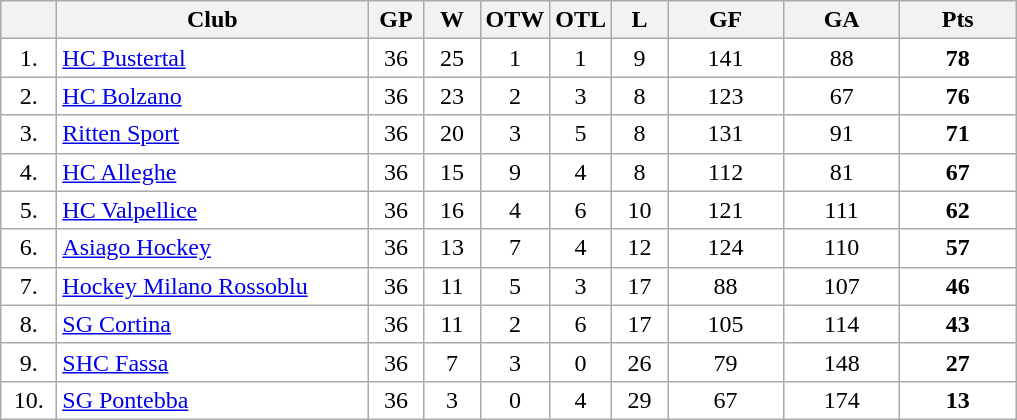<table class="wikitable">
<tr>
<th width="30"></th>
<th width="200">Club</th>
<th width="30">GP</th>
<th width="30">W</th>
<th width="30">OTW</th>
<th width="30">OTL</th>
<th width="30">L</th>
<th width="70">GF</th>
<th width="70">GA</th>
<th width="70">Pts</th>
</tr>
<tr bgcolor="#FFFFFF" align="center">
<td>1.</td>
<td align="left"><a href='#'>HC Pustertal</a></td>
<td>36</td>
<td>25</td>
<td>1</td>
<td>1</td>
<td>9</td>
<td>141</td>
<td>88</td>
<td><strong>78</strong></td>
</tr>
<tr bgcolor="#FFFFFF" align="center">
<td>2.</td>
<td align="left"><a href='#'>HC Bolzano</a></td>
<td>36</td>
<td>23</td>
<td>2</td>
<td>3</td>
<td>8</td>
<td>123</td>
<td>67</td>
<td><strong>76</strong></td>
</tr>
<tr bgcolor="#FFFFFF" align="center">
<td>3.</td>
<td align="left"><a href='#'>Ritten Sport</a></td>
<td>36</td>
<td>20</td>
<td>3</td>
<td>5</td>
<td>8</td>
<td>131</td>
<td>91</td>
<td><strong>71</strong></td>
</tr>
<tr bgcolor="#FFFFFF" align="center">
<td>4.</td>
<td align="left"><a href='#'>HC Alleghe</a></td>
<td>36</td>
<td>15</td>
<td>9</td>
<td>4</td>
<td>8</td>
<td>112</td>
<td>81</td>
<td><strong>67</strong></td>
</tr>
<tr bgcolor="#FFFFFF" align="center">
<td>5.</td>
<td align="left"><a href='#'>HC Valpellice</a></td>
<td>36</td>
<td>16</td>
<td>4</td>
<td>6</td>
<td>10</td>
<td>121</td>
<td>111</td>
<td><strong>62</strong></td>
</tr>
<tr bgcolor="#FFFFFF" align="center">
<td>6.</td>
<td align="left"><a href='#'>Asiago Hockey</a></td>
<td>36</td>
<td>13</td>
<td>7</td>
<td>4</td>
<td>12</td>
<td>124</td>
<td>110</td>
<td><strong>57</strong></td>
</tr>
<tr bgcolor="#FFFFFF" align="center">
<td>7.</td>
<td align="left"><a href='#'>Hockey Milano Rossoblu</a></td>
<td>36</td>
<td>11</td>
<td>5</td>
<td>3</td>
<td>17</td>
<td>88</td>
<td>107</td>
<td><strong>46</strong></td>
</tr>
<tr bgcolor="#FFFFFF" align="center">
<td>8.</td>
<td align="left"><a href='#'>SG Cortina</a></td>
<td>36</td>
<td>11</td>
<td>2</td>
<td>6</td>
<td>17</td>
<td>105</td>
<td>114</td>
<td><strong>43</strong></td>
</tr>
<tr bgcolor="#FFFFFF" align="center">
<td>9.</td>
<td align="left"><a href='#'>SHC Fassa</a></td>
<td>36</td>
<td>7</td>
<td>3</td>
<td>0</td>
<td>26</td>
<td>79</td>
<td>148</td>
<td><strong>27</strong></td>
</tr>
<tr bgcolor="#FFFFFF" align="center">
<td>10.</td>
<td align="left"><a href='#'>SG Pontebba</a></td>
<td>36</td>
<td>3</td>
<td>0</td>
<td>4</td>
<td>29</td>
<td>67</td>
<td>174</td>
<td><strong>13</strong></td>
</tr>
</table>
